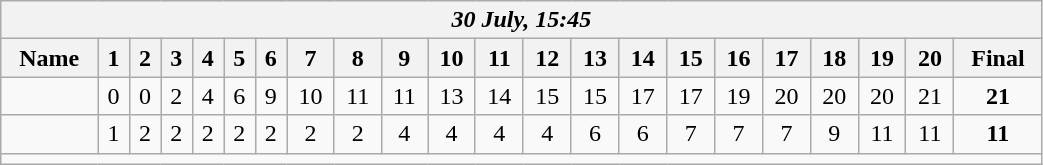<table class=wikitable style="text-align:center; width: 55%">
<tr>
<th colspan=22><em>30 July, 15:45</em></th>
</tr>
<tr>
<th>Name</th>
<th>1</th>
<th>2</th>
<th>3</th>
<th>4</th>
<th>5</th>
<th>6</th>
<th>7</th>
<th>8</th>
<th>9</th>
<th>10</th>
<th>11</th>
<th>12</th>
<th>13</th>
<th>14</th>
<th>15</th>
<th>16</th>
<th>17</th>
<th>18</th>
<th>19</th>
<th>20</th>
<th>Final</th>
</tr>
<tr>
<td align=left><strong></strong></td>
<td>0</td>
<td>0</td>
<td>2</td>
<td>4</td>
<td>6</td>
<td>9</td>
<td>10</td>
<td>11</td>
<td>11</td>
<td>13</td>
<td>14</td>
<td>15</td>
<td>15</td>
<td>17</td>
<td>17</td>
<td>19</td>
<td>20</td>
<td>20</td>
<td>20</td>
<td>21</td>
<td><strong>21</strong></td>
</tr>
<tr>
<td align=left></td>
<td>1</td>
<td>2</td>
<td>2</td>
<td>2</td>
<td>2</td>
<td>2</td>
<td>2</td>
<td>2</td>
<td>4</td>
<td>4</td>
<td>4</td>
<td>4</td>
<td>6</td>
<td>6</td>
<td>7</td>
<td>7</td>
<td>7</td>
<td>9</td>
<td>11</td>
<td>11</td>
<td><strong>11</strong></td>
</tr>
<tr>
<td colspan=22></td>
</tr>
</table>
